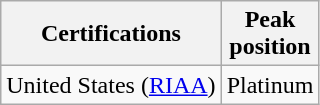<table class="wikitable sortable">
<tr>
<th>Certifications</th>
<th>Peak<br>position</th>
</tr>
<tr>
<td align="left">United States (<a href='#'>RIAA</a>)</td>
<td align="left">Platinum</td>
</tr>
</table>
